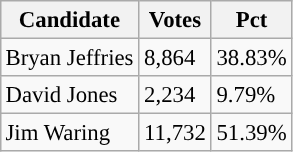<table class="wikitable" style="margin:0.5em; font-size:95%;">
<tr>
<th scope="col">Candidate</th>
<th scope="col">Votes</th>
<th scope="col">Pct</th>
</tr>
<tr>
<td>Bryan Jeffries</td>
<td>8,864</td>
<td>38.83%</td>
</tr>
<tr>
<td>David Jones</td>
<td>2,234</td>
<td>9.79%</td>
</tr>
<tr>
<td>Jim Waring</td>
<td>11,732</td>
<td>51.39%</td>
</tr>
</table>
